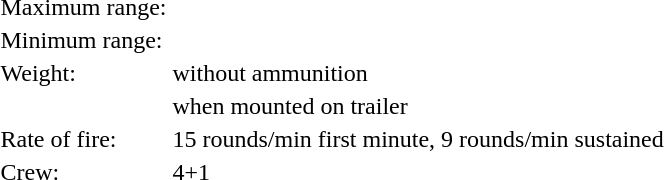<table>
<tr>
<td>Maximum range:</td>
<td></td>
</tr>
<tr>
<td>Minimum range:</td>
<td></td>
</tr>
<tr>
<td>Weight:</td>
<td> without ammunition</td>
</tr>
<tr>
<td></td>
<td> when mounted on trailer</td>
</tr>
<tr>
<td>Rate of fire:</td>
<td>15 rounds/min first minute, 9 rounds/min sustained</td>
</tr>
<tr>
<td>Crew:</td>
<td>4+1</td>
</tr>
</table>
